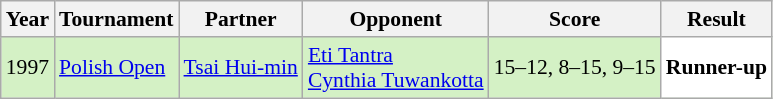<table class="sortable wikitable" style="font-size: 90%;">
<tr>
<th>Year</th>
<th>Tournament</th>
<th>Partner</th>
<th>Opponent</th>
<th>Score</th>
<th>Result</th>
</tr>
<tr style="background:#D4F1C5">
<td align="center">1997</td>
<td align="left"><a href='#'>Polish Open</a></td>
<td align="left"> <a href='#'>Tsai Hui-min</a></td>
<td align="left"> <a href='#'>Eti Tantra</a> <br>  <a href='#'>Cynthia Tuwankotta</a></td>
<td align="left">15–12, 8–15, 9–15</td>
<td style="text-align:left; background:white"> <strong>Runner-up</strong></td>
</tr>
</table>
